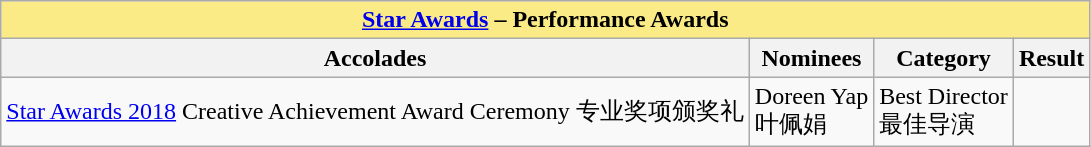<table class="wikitable sortable">
<tr>
<th colspan="4" - style="background:#FAEB86;" align="center"><a href='#'>Star Awards</a> – Performance Awards</th>
</tr>
<tr>
<th>Accolades</th>
<th>Nominees</th>
<th>Category</th>
<th>Result</th>
</tr>
<tr>
<td rowspan="1"><a href='#'>Star Awards 2018</a> Creative Achievement Award Ceremony 专业奖项颁奖礼</td>
<td>Doreen Yap <br> 叶佩娟</td>
<td>Best Director <br> 最佳导演</td>
<td></td>
</tr>
</table>
